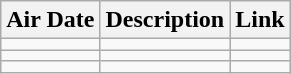<table class="wikitable sortable" style="text-align:left">
<tr>
<th>Air Date</th>
<th>Description</th>
<th>Link</th>
</tr>
<tr>
<td></td>
<td></td>
<td align=center></td>
</tr>
<tr>
<td></td>
<td></td>
<td align=center></td>
</tr>
<tr>
<td></td>
<td></td>
<td align=center></td>
</tr>
</table>
